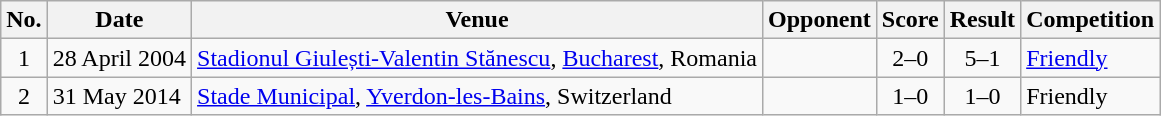<table class="wikitable sortable">
<tr>
<th scope="col">No.</th>
<th scope="col">Date</th>
<th scope="col">Venue</th>
<th scope="col">Opponent</th>
<th scope="col">Score</th>
<th scope="col">Result</th>
<th scope="col">Competition</th>
</tr>
<tr>
<td align="center">1</td>
<td>28 April 2004</td>
<td><a href='#'>Stadionul Giulești-Valentin Stănescu</a>, <a href='#'>Bucharest</a>, Romania</td>
<td></td>
<td align="center">2–0</td>
<td align="center">5–1</td>
<td><a href='#'>Friendly</a></td>
</tr>
<tr>
<td align="center">2</td>
<td>31 May 2014</td>
<td><a href='#'>Stade Municipal</a>, <a href='#'>Yverdon-les-Bains</a>, Switzerland</td>
<td></td>
<td align="center">1–0</td>
<td align="center">1–0</td>
<td>Friendly</td>
</tr>
</table>
